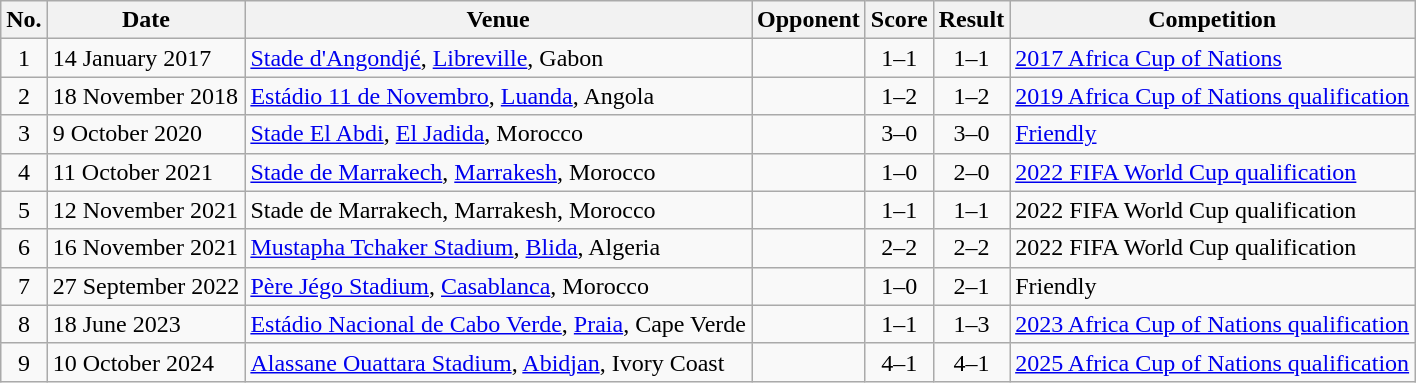<table class="wikitable sortable">
<tr>
<th scope="col">No.</th>
<th scope="col">Date</th>
<th scope="col">Venue</th>
<th scope="col">Opponent</th>
<th scope="col">Score</th>
<th scope="col">Result</th>
<th scope="col">Competition</th>
</tr>
<tr>
<td align="center">1</td>
<td>14 January 2017</td>
<td><a href='#'>Stade d'Angondjé</a>, <a href='#'>Libreville</a>, Gabon</td>
<td></td>
<td align="center">1–1</td>
<td align="center">1–1</td>
<td><a href='#'>2017 Africa Cup of Nations</a></td>
</tr>
<tr>
<td align="center">2</td>
<td>18 November 2018</td>
<td><a href='#'>Estádio 11 de Novembro</a>, <a href='#'>Luanda</a>, Angola</td>
<td></td>
<td align="center">1–2</td>
<td align="center">1–2</td>
<td><a href='#'>2019 Africa Cup of Nations qualification</a></td>
</tr>
<tr>
<td align="center">3</td>
<td>9 October 2020</td>
<td><a href='#'>Stade El Abdi</a>, <a href='#'>El Jadida</a>, Morocco</td>
<td></td>
<td align="center">3–0</td>
<td align="center">3–0</td>
<td><a href='#'>Friendly</a></td>
</tr>
<tr>
<td align="center">4</td>
<td>11 October 2021</td>
<td><a href='#'>Stade de Marrakech</a>, <a href='#'>Marrakesh</a>, Morocco</td>
<td></td>
<td align="center">1–0</td>
<td align="center">2–0</td>
<td><a href='#'>2022 FIFA World Cup qualification</a></td>
</tr>
<tr>
<td align="center">5</td>
<td>12 November 2021</td>
<td>Stade de Marrakech, Marrakesh, Morocco</td>
<td></td>
<td align="center">1–1</td>
<td align="center">1–1</td>
<td>2022 FIFA World Cup qualification</td>
</tr>
<tr>
<td align="center">6</td>
<td>16 November 2021</td>
<td><a href='#'>Mustapha Tchaker Stadium</a>, <a href='#'>Blida</a>, Algeria</td>
<td></td>
<td align="center">2–2</td>
<td align="center">2–2</td>
<td>2022 FIFA World Cup qualification</td>
</tr>
<tr>
<td align="center">7</td>
<td>27 September 2022</td>
<td><a href='#'>Père Jégo Stadium</a>, <a href='#'>Casablanca</a>, Morocco</td>
<td></td>
<td align="center">1–0</td>
<td align="center">2–1</td>
<td>Friendly</td>
</tr>
<tr>
<td align="center">8</td>
<td>18 June 2023</td>
<td><a href='#'>Estádio Nacional de Cabo Verde</a>, <a href='#'>Praia</a>, Cape Verde</td>
<td></td>
<td align="center">1–1</td>
<td align="center">1–3</td>
<td><a href='#'>2023 Africa Cup of Nations qualification</a></td>
</tr>
<tr>
<td align="center">9</td>
<td>10 October 2024</td>
<td><a href='#'>Alassane Ouattara Stadium</a>, <a href='#'>Abidjan</a>, Ivory Coast</td>
<td></td>
<td align="center">4–1</td>
<td align="center">4–1</td>
<td><a href='#'>2025 Africa Cup of Nations qualification</a></td>
</tr>
</table>
